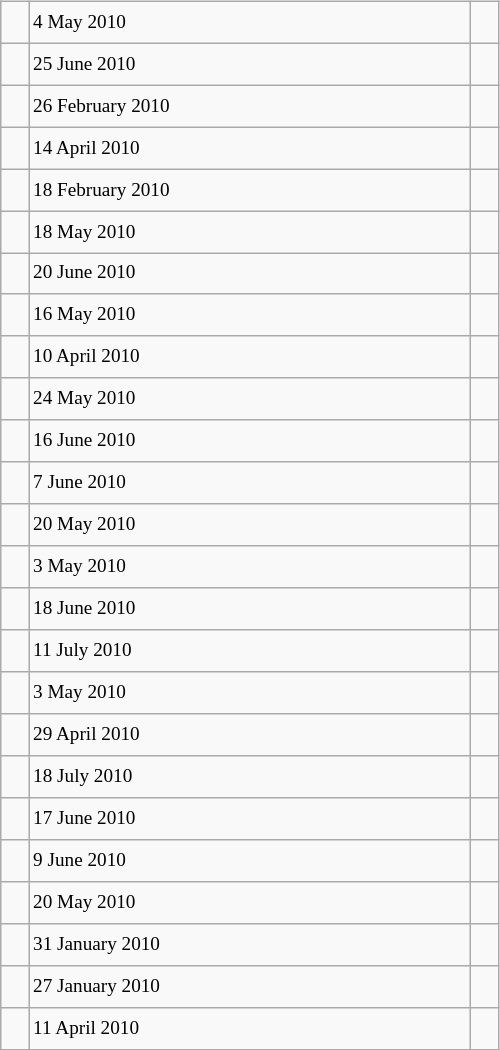<table class="wikitable" style="font-size: 80%; float: left; width: 26em; margin-right: 1em; height: 700px">
<tr>
<td></td>
<td>4 May 2010</td>
<td></td>
</tr>
<tr>
<td></td>
<td>25 June 2010</td>
<td></td>
</tr>
<tr>
<td></td>
<td>26 February 2010</td>
<td></td>
</tr>
<tr>
<td></td>
<td>14 April 2010</td>
<td></td>
</tr>
<tr>
<td></td>
<td>18 February 2010</td>
<td></td>
</tr>
<tr>
<td></td>
<td>18 May 2010</td>
<td></td>
</tr>
<tr>
<td></td>
<td>20 June 2010</td>
<td></td>
</tr>
<tr>
<td></td>
<td>16 May 2010</td>
<td></td>
</tr>
<tr>
<td></td>
<td>10 April 2010</td>
<td></td>
</tr>
<tr>
<td></td>
<td>24 May 2010</td>
<td></td>
</tr>
<tr>
<td></td>
<td>16 June 2010</td>
<td></td>
</tr>
<tr>
<td></td>
<td>7 June 2010</td>
<td></td>
</tr>
<tr>
<td></td>
<td>20 May 2010</td>
<td></td>
</tr>
<tr>
<td></td>
<td>3 May 2010</td>
<td></td>
</tr>
<tr>
<td></td>
<td>18 June 2010</td>
<td></td>
</tr>
<tr>
<td></td>
<td>11 July 2010</td>
<td></td>
</tr>
<tr>
<td></td>
<td>3 May 2010</td>
<td></td>
</tr>
<tr>
<td></td>
<td>29 April 2010</td>
<td></td>
</tr>
<tr>
<td></td>
<td>18 July 2010</td>
<td></td>
</tr>
<tr>
<td></td>
<td>17 June 2010</td>
<td></td>
</tr>
<tr>
<td></td>
<td>9 June 2010</td>
<td></td>
</tr>
<tr>
<td></td>
<td>20 May 2010</td>
<td></td>
</tr>
<tr>
<td></td>
<td>31 January 2010</td>
<td></td>
</tr>
<tr>
<td></td>
<td>27 January 2010</td>
<td></td>
</tr>
<tr>
<td></td>
<td>11 April 2010</td>
<td></td>
</tr>
</table>
